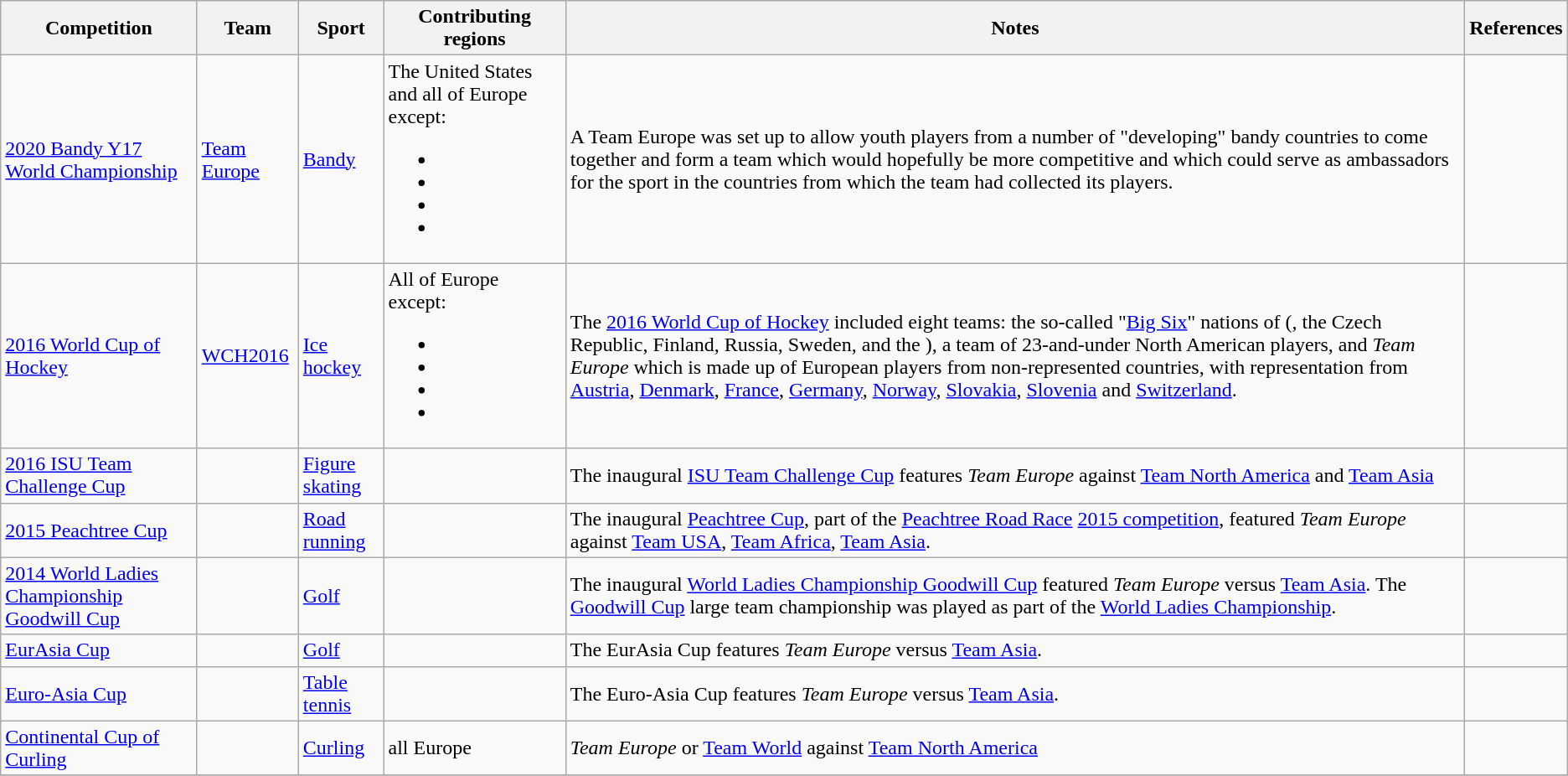<table class=wikitable>
<tr>
<th>Competition</th>
<th>Team</th>
<th>Sport</th>
<th>Contributing regions</th>
<th>Notes</th>
<th>References</th>
</tr>
<tr>
<td><a href='#'>2020 Bandy Y17 World Championship</a></td>
<td><a href='#'>Team Europe</a></td>
<td><a href='#'>Bandy</a></td>
<td>The United States and all of Europe except:<br><ul><li></li><li></li><li></li><li></li></ul></td>
<td>A Team Europe was set up to allow youth players from a number of "developing" bandy countries to come together and form a team which would hopefully be more competitive and which could serve as ambassadors for the sport in the countries from which the team had collected its players.</td>
<td></td>
</tr>
<tr>
<td><a href='#'>2016 World Cup of Hockey</a></td>
<td><a href='#'>WCH2016</a></td>
<td><a href='#'>Ice hockey</a></td>
<td>All of Europe except:<br><ul><li></li><li></li><li></li><li></li></ul></td>
<td>The <a href='#'>2016 World Cup of Hockey</a> included eight teams: the so-called "<a href='#'>Big Six</a>" nations of (, the Czech Republic, Finland, Russia, Sweden, and the ), a team of 23-and-under North American players, and <em>Team Europe</em> which is made up of European players from non-represented countries, with representation from <a href='#'>Austria</a>, <a href='#'>Denmark</a>, <a href='#'>France</a>, <a href='#'>Germany</a>, <a href='#'>Norway</a>, <a href='#'>Slovakia</a>, <a href='#'>Slovenia</a> and <a href='#'>Switzerland</a>.</td>
<td></td>
</tr>
<tr>
<td><a href='#'>2016 ISU Team Challenge Cup</a></td>
<td></td>
<td><a href='#'>Figure skating</a></td>
<td></td>
<td>The inaugural <a href='#'>ISU Team Challenge Cup</a> features <em>Team Europe</em> against <a href='#'>Team North America</a> and <a href='#'>Team Asia</a></td>
<td></td>
</tr>
<tr>
<td><a href='#'>2015 Peachtree Cup</a></td>
<td></td>
<td><a href='#'>Road running</a></td>
<td></td>
<td>The inaugural <a href='#'>Peachtree Cup</a>, part of the <a href='#'>Peachtree Road Race</a> <a href='#'>2015 competition</a>, featured <em>Team Europe</em> against <a href='#'>Team USA</a>, <a href='#'>Team Africa</a>, <a href='#'>Team Asia</a>.</td>
<td></td>
</tr>
<tr>
<td><a href='#'>2014 World Ladies Championship Goodwill Cup</a></td>
<td></td>
<td><a href='#'>Golf</a></td>
<td></td>
<td>The inaugural <a href='#'>World Ladies Championship Goodwill Cup</a> featured <em>Team Europe</em> versus <a href='#'>Team Asia</a>. The <a href='#'>Goodwill Cup</a> large team championship was played as part of the <a href='#'>World Ladies Championship</a>.</td>
<td></td>
</tr>
<tr>
<td><a href='#'>EurAsia Cup</a></td>
<td></td>
<td><a href='#'>Golf</a></td>
<td></td>
<td>The EurAsia Cup features <em>Team Europe</em> versus <a href='#'>Team Asia</a>.</td>
<td></td>
</tr>
<tr>
<td><a href='#'>Euro-Asia Cup</a></td>
<td></td>
<td><a href='#'>Table tennis</a></td>
<td></td>
<td>The Euro-Asia Cup features <em>Team Europe</em> versus <a href='#'>Team Asia</a>.</td>
<td></td>
</tr>
<tr>
<td><a href='#'>Continental Cup of Curling</a></td>
<td></td>
<td><a href='#'>Curling</a></td>
<td>all Europe</td>
<td><em>Team Europe</em> or <a href='#'>Team World</a> against <a href='#'>Team North America</a></td>
<td></td>
</tr>
<tr>
</tr>
</table>
